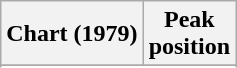<table class="wikitable sortable plainrowheaders" style="text-align:center">
<tr>
<th>Chart (1979)</th>
<th>Peak<br>position</th>
</tr>
<tr>
</tr>
<tr>
</tr>
<tr>
</tr>
</table>
